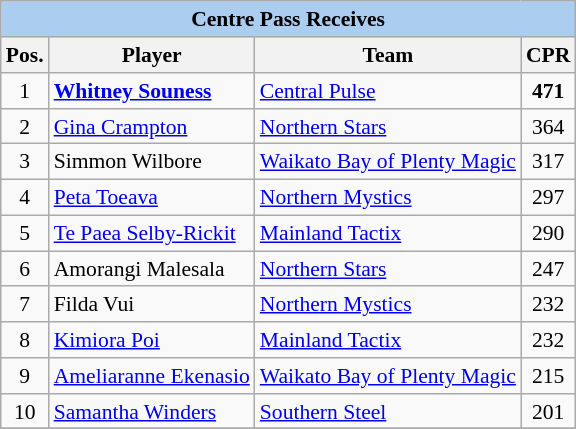<table class="wikitable"  style="float:left; font-size:90%;">
<tr>
<th colspan=4 style=background:#ABCDEF>Centre Pass Receives</th>
</tr>
<tr>
<th>Pos.</th>
<th>Player</th>
<th>Team</th>
<th>CPR</th>
</tr>
<tr>
<td align=center>1</td>
<td><strong><a href='#'>Whitney Souness</a></strong></td>
<td><a href='#'>Central Pulse</a></td>
<td align=center><strong>471</strong></td>
</tr>
<tr>
<td align=center>2</td>
<td><a href='#'>Gina Crampton</a></td>
<td><a href='#'>Northern Stars</a></td>
<td align=center>364</td>
</tr>
<tr>
<td align=center>3</td>
<td>Simmon Wilbore</td>
<td><a href='#'>Waikato Bay of Plenty Magic</a></td>
<td align=center>317</td>
</tr>
<tr>
<td align=center>4</td>
<td><a href='#'>Peta Toeava</a></td>
<td><a href='#'>Northern Mystics</a></td>
<td align=center>297</td>
</tr>
<tr>
<td align=center>5</td>
<td><a href='#'>Te Paea Selby-Rickit</a></td>
<td><a href='#'>Mainland Tactix</a></td>
<td align=center>290</td>
</tr>
<tr>
<td align=center>6</td>
<td>Amorangi Malesala</td>
<td><a href='#'>Northern Stars</a></td>
<td align=center>247</td>
</tr>
<tr>
<td align=center>7</td>
<td>Filda Vui</td>
<td><a href='#'>Northern Mystics</a></td>
<td align=center>232</td>
</tr>
<tr>
<td align=center>8</td>
<td><a href='#'>Kimiora Poi</a></td>
<td><a href='#'>Mainland Tactix</a></td>
<td align=center>232</td>
</tr>
<tr>
<td align=center>9</td>
<td><a href='#'>Ameliaranne Ekenasio</a></td>
<td><a href='#'>Waikato Bay of Plenty Magic</a></td>
<td align=center>215</td>
</tr>
<tr>
<td align=center>10</td>
<td><a href='#'>Samantha Winders</a></td>
<td><a href='#'>Southern Steel</a></td>
<td align=center>201</td>
</tr>
<tr>
</tr>
</table>
